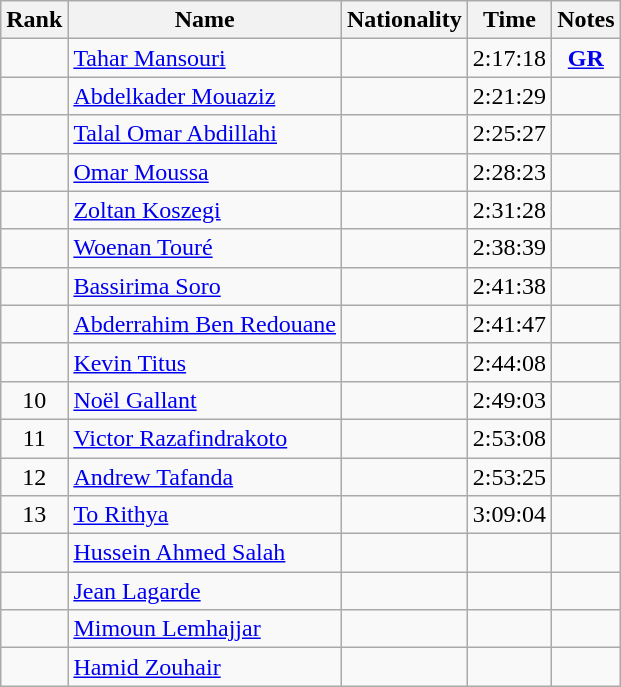<table class="wikitable sortable" style="text-align:center">
<tr>
<th>Rank</th>
<th>Name</th>
<th>Nationality</th>
<th>Time</th>
<th>Notes</th>
</tr>
<tr>
<td></td>
<td align=left><a href='#'>Tahar Mansouri</a></td>
<td align=left></td>
<td>2:17:18</td>
<td><strong><a href='#'>GR</a></strong></td>
</tr>
<tr>
<td></td>
<td align=left><a href='#'>Abdelkader Mouaziz</a></td>
<td align=left></td>
<td>2:21:29</td>
<td></td>
</tr>
<tr>
<td></td>
<td align=left><a href='#'>Talal Omar Abdillahi</a></td>
<td align=left></td>
<td>2:25:27</td>
<td></td>
</tr>
<tr>
<td></td>
<td align=left><a href='#'>Omar Moussa</a></td>
<td align=left></td>
<td>2:28:23</td>
<td></td>
</tr>
<tr>
<td></td>
<td align=left><a href='#'>Zoltan Koszegi</a></td>
<td align=left></td>
<td>2:31:28</td>
<td></td>
</tr>
<tr>
<td></td>
<td align=left><a href='#'>Woenan Touré</a></td>
<td align=left></td>
<td>2:38:39</td>
<td></td>
</tr>
<tr>
<td></td>
<td align=left><a href='#'>Bassirima Soro</a></td>
<td align=left></td>
<td>2:41:38</td>
<td></td>
</tr>
<tr>
<td></td>
<td align=left><a href='#'>Abderrahim Ben Redouane</a></td>
<td align=left></td>
<td>2:41:47</td>
<td></td>
</tr>
<tr>
<td></td>
<td align=left><a href='#'>Kevin Titus</a></td>
<td align=left></td>
<td>2:44:08</td>
<td></td>
</tr>
<tr>
<td>10</td>
<td align=left><a href='#'>Noël Gallant</a></td>
<td align=left></td>
<td>2:49:03</td>
<td></td>
</tr>
<tr>
<td>11</td>
<td align=left><a href='#'>Victor Razafindrakoto</a></td>
<td align=left></td>
<td>2:53:08</td>
<td></td>
</tr>
<tr>
<td>12</td>
<td align=left><a href='#'>Andrew Tafanda</a></td>
<td align=left></td>
<td>2:53:25</td>
<td></td>
</tr>
<tr>
<td>13</td>
<td align=left><a href='#'>To Rithya</a></td>
<td align=left></td>
<td>3:09:04</td>
<td></td>
</tr>
<tr>
<td></td>
<td align=left><a href='#'>Hussein Ahmed Salah</a></td>
<td align=left></td>
<td></td>
<td></td>
</tr>
<tr>
<td></td>
<td align=left><a href='#'>Jean Lagarde</a></td>
<td align=left></td>
<td></td>
<td></td>
</tr>
<tr>
<td></td>
<td align=left><a href='#'>Mimoun Lemhajjar</a></td>
<td align=left></td>
<td></td>
<td></td>
</tr>
<tr>
<td></td>
<td align=left><a href='#'>Hamid Zouhair</a></td>
<td align=left></td>
<td></td>
<td></td>
</tr>
</table>
